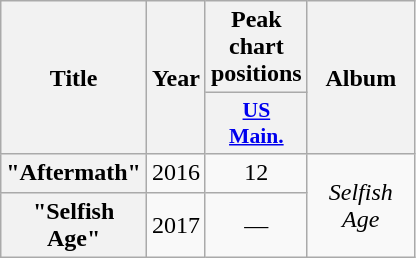<table class="wikitable plainrowheaders" style="text-align:center;">
<tr>
<th scope="col" rowspan="2" style="width:5em;">Title</th>
<th scope="col" rowspan="2" style="width:2em;">Year</th>
<th scope="col" colspan="1">Peak chart positions</th>
<th scope="col" rowspan="2" style="width:4em;">Album</th>
</tr>
<tr>
<th scope="col" style="width:3em;font-size:90%;"><a href='#'>US<br>Main.</a><br></th>
</tr>
<tr>
<th scope="row">"Aftermath"</th>
<td>2016</td>
<td>12</td>
<td rowspan="2"><em>Selfish Age</em></td>
</tr>
<tr>
<th scope="row">"Selfish Age"</th>
<td>2017</td>
<td>—</td>
</tr>
</table>
